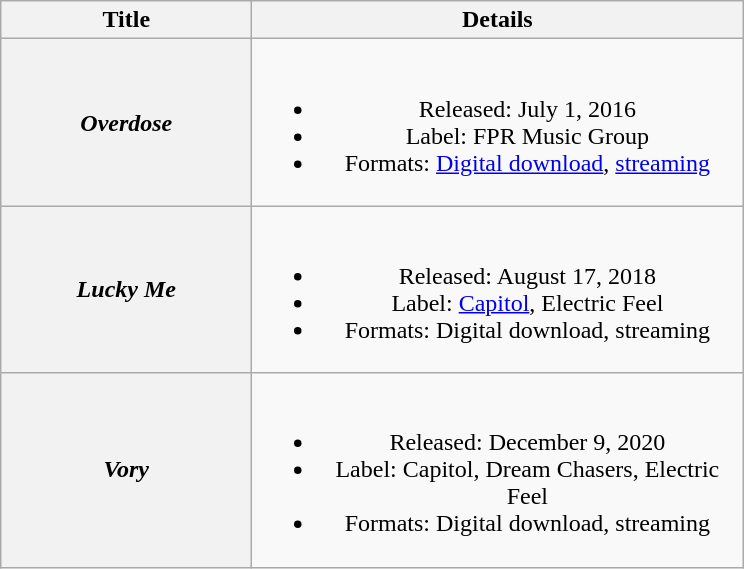<table class="wikitable plainrowheaders" style="text-align:center">
<tr>
<th scope="col" style="width:10em">Title</th>
<th scope="col" style="width:20em">Details</th>
</tr>
<tr>
<th scope="row"><em>Overdose</em></th>
<td><br><ul><li>Released: July 1, 2016</li><li>Label: FPR Music Group</li><li>Formats: <a href='#'>Digital download</a>, <a href='#'>streaming</a></li></ul></td>
</tr>
<tr>
<th scope="row"><em>Lucky Me</em></th>
<td><br><ul><li>Released: August 17, 2018</li><li>Label: <a href='#'>Capitol</a>, Electric Feel</li><li>Formats: Digital download, streaming</li></ul></td>
</tr>
<tr>
<th scope="row"><em>Vory</em></th>
<td><br><ul><li>Released: December 9, 2020</li><li>Label: Capitol, Dream Chasers, Electric Feel</li><li>Formats: Digital download, streaming</li></ul></td>
</tr>
</table>
